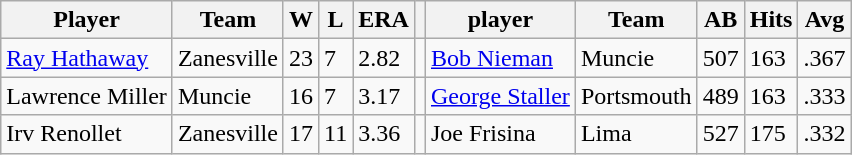<table class="wikitable">
<tr>
<th>Player</th>
<th>Team</th>
<th>W</th>
<th>L</th>
<th>ERA</th>
<th></th>
<th>player</th>
<th>Team</th>
<th>AB</th>
<th>Hits</th>
<th>Avg</th>
</tr>
<tr>
<td><a href='#'>Ray Hathaway</a></td>
<td>Zanesville</td>
<td>23</td>
<td>7</td>
<td>2.82</td>
<td></td>
<td><a href='#'>Bob Nieman</a></td>
<td>Muncie</td>
<td>507</td>
<td>163</td>
<td>.367</td>
</tr>
<tr>
<td>Lawrence Miller</td>
<td>Muncie</td>
<td>16</td>
<td>7</td>
<td>3.17</td>
<td></td>
<td><a href='#'>George Staller</a></td>
<td>Portsmouth</td>
<td>489</td>
<td>163</td>
<td>.333</td>
</tr>
<tr>
<td>Irv Renollet</td>
<td>Zanesville</td>
<td>17</td>
<td>11</td>
<td>3.36</td>
<td></td>
<td>Joe Frisina</td>
<td>Lima</td>
<td>527</td>
<td>175</td>
<td>.332</td>
</tr>
</table>
